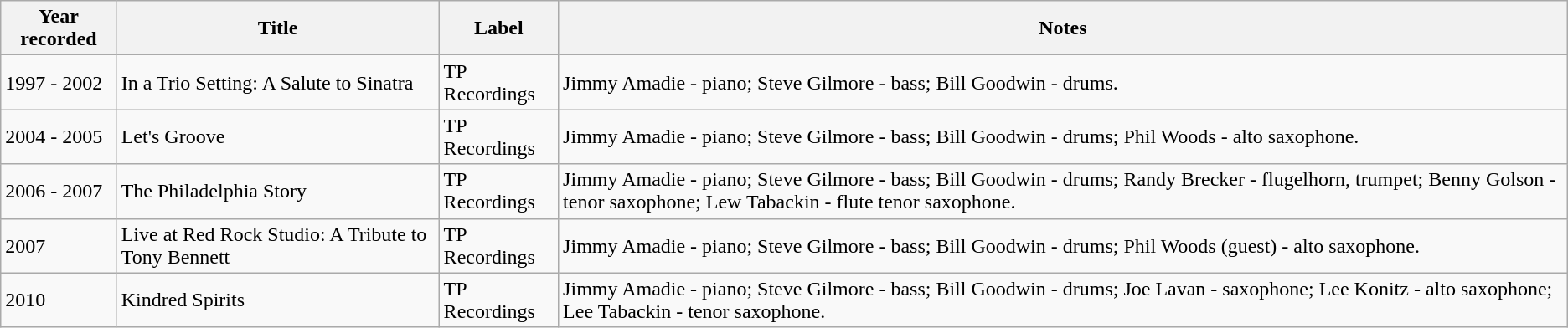<table class="wikitable sortable">
<tr>
<th>Year recorded</th>
<th>Title</th>
<th>Label</th>
<th>Notes</th>
</tr>
<tr>
<td>1997 - 2002</td>
<td>In a Trio Setting: A Salute to Sinatra</td>
<td>TP Recordings</td>
<td>Jimmy Amadie - piano; Steve Gilmore - bass; Bill Goodwin - drums.</td>
</tr>
<tr>
<td>2004 - 2005</td>
<td>Let's Groove</td>
<td>TP Recordings</td>
<td>Jimmy Amadie - piano; Steve Gilmore - bass; Bill Goodwin - drums; Phil Woods - alto saxophone.</td>
</tr>
<tr>
<td>2006 - 2007</td>
<td>The Philadelphia Story</td>
<td>TP Recordings</td>
<td>Jimmy Amadie - piano; Steve Gilmore - bass; Bill Goodwin - drums; Randy Brecker - flugelhorn, trumpet; Benny Golson - tenor saxophone; Lew Tabackin - flute tenor saxophone.</td>
</tr>
<tr>
<td>2007</td>
<td>Live at Red Rock Studio: A Tribute to Tony Bennett</td>
<td>TP Recordings</td>
<td>Jimmy Amadie - piano; Steve Gilmore - bass; Bill Goodwin - drums; Phil Woods (guest) - alto saxophone.</td>
</tr>
<tr>
<td>2010</td>
<td>Kindred Spirits</td>
<td>TP Recordings</td>
<td>Jimmy Amadie - piano; Steve Gilmore - bass; Bill Goodwin - drums; Joe Lavan - saxophone; Lee Konitz - alto saxophone; Lee Tabackin - tenor saxophone.</td>
</tr>
</table>
